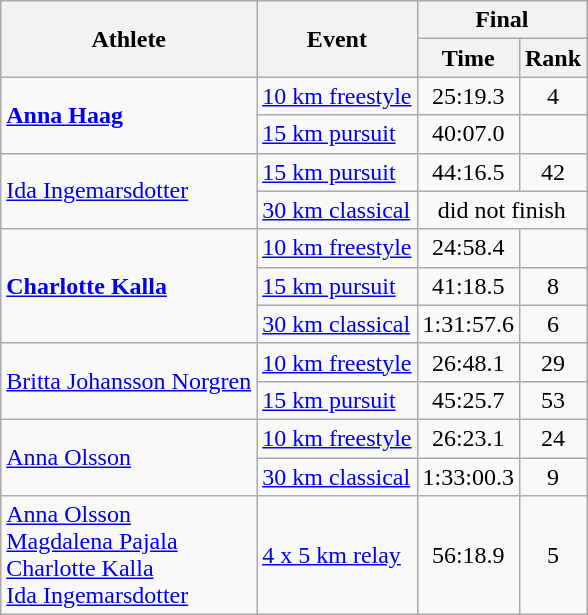<table class="wikitable">
<tr>
<th rowspan="2">Athlete</th>
<th rowspan="2">Event</th>
<th colspan="2">Final</th>
</tr>
<tr>
<th>Time</th>
<th>Rank</th>
</tr>
<tr>
<td rowspan="2"><strong><a href='#'>Anna Haag</a></strong></td>
<td><a href='#'>10 km freestyle</a></td>
<td align="center">25:19.3</td>
<td align="center">4</td>
</tr>
<tr>
<td><a href='#'>15 km pursuit</a></td>
<td align="center">40:07.0</td>
<td align="center"></td>
</tr>
<tr>
<td rowspan=2><a href='#'>Ida Ingemarsdotter</a></td>
<td><a href='#'>15 km pursuit</a></td>
<td align="center">44:16.5</td>
<td align="center">42</td>
</tr>
<tr>
<td><a href='#'>30 km classical</a></td>
<td align="center" colspan=2>did not finish</td>
</tr>
<tr>
<td rowspan="3"><strong><a href='#'>Charlotte Kalla</a></strong></td>
<td><a href='#'>10 km freestyle</a></td>
<td align="center">24:58.4</td>
<td align="center"></td>
</tr>
<tr>
<td><a href='#'>15 km pursuit</a></td>
<td align="center">41:18.5</td>
<td align="center">8</td>
</tr>
<tr>
<td><a href='#'>30 km classical</a></td>
<td align="center">1:31:57.6</td>
<td align="center">6</td>
</tr>
<tr>
<td rowspan="2"><a href='#'>Britta Johansson Norgren</a></td>
<td><a href='#'>10 km freestyle</a></td>
<td align="center">26:48.1</td>
<td align="center">29</td>
</tr>
<tr>
<td><a href='#'>15 km pursuit</a></td>
<td align="center">45:25.7</td>
<td align="center">53</td>
</tr>
<tr>
<td rowspan=2><a href='#'>Anna Olsson</a></td>
<td><a href='#'>10 km freestyle</a></td>
<td align="center">26:23.1</td>
<td align="center">24</td>
</tr>
<tr>
<td><a href='#'>30 km classical</a></td>
<td align="center">1:33:00.3</td>
<td align="center">9</td>
</tr>
<tr>
<td><a href='#'>Anna Olsson</a><br><a href='#'>Magdalena Pajala</a><br><a href='#'>Charlotte Kalla</a><br><a href='#'>Ida Ingemarsdotter</a></td>
<td><a href='#'>4 x 5 km relay</a></td>
<td align="center">56:18.9</td>
<td align="center">5</td>
</tr>
</table>
